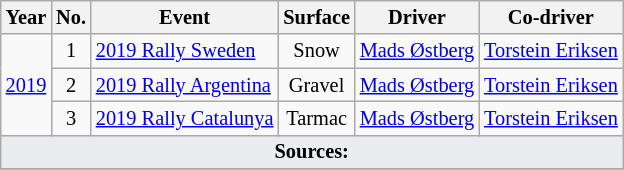<table class="wikitable" style="font-size: 85%; ">
<tr>
<th>Year</th>
<th>No.</th>
<th>Event</th>
<th>Surface</th>
<th>Driver</th>
<th>Co-driver</th>
</tr>
<tr>
<td align="center" rowspan="3"><a href='#'>2019</a></td>
<td align="center">1</td>
<td> <a href='#'>2019 Rally Sweden</a></td>
<td align="center">Snow</td>
<td> <a href='#'>Mads Østberg</a></td>
<td> <a href='#'>Torstein Eriksen</a></td>
</tr>
<tr>
<td align="center">2</td>
<td> <a href='#'>2019 Rally Argentina</a></td>
<td align="center">Gravel</td>
<td> <a href='#'>Mads Østberg</a></td>
<td> <a href='#'>Torstein Eriksen</a></td>
</tr>
<tr>
<td align="center">3</td>
<td> <a href='#'>2019 Rally Catalunya</a></td>
<td align="center">Tarmac</td>
<td> <a href='#'>Mads Østberg</a></td>
<td> <a href='#'>Torstein Eriksen</a></td>
</tr>
<tr>
<td colspan="6" style="background-color:#EAECF0;text-align:center"><strong>Sources:</strong></td>
</tr>
<tr>
</tr>
</table>
